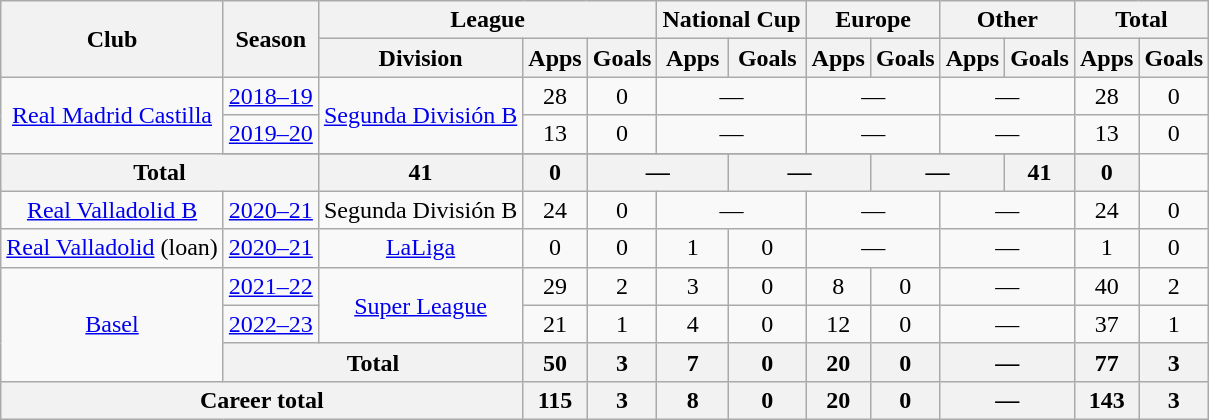<table class="wikitable" style="text-align:center">
<tr>
<th rowspan="2">Club</th>
<th rowspan="2">Season</th>
<th colspan="3">League</th>
<th colspan="2">National Cup</th>
<th colspan="2">Europe</th>
<th colspan="2">Other</th>
<th colspan="2">Total</th>
</tr>
<tr>
<th>Division</th>
<th>Apps</th>
<th>Goals</th>
<th>Apps</th>
<th>Goals</th>
<th>Apps</th>
<th>Goals</th>
<th>Apps</th>
<th>Goals</th>
<th>Apps</th>
<th>Goals</th>
</tr>
<tr>
<td rowspan="3"><a href='#'>Real Madrid Castilla</a></td>
<td><a href='#'>2018–19</a></td>
<td rowspan="2"><a href='#'>Segunda División B</a></td>
<td>28</td>
<td>0</td>
<td colspan="2">—</td>
<td colspan="2">—</td>
<td colspan="2">—</td>
<td>28</td>
<td>0</td>
</tr>
<tr>
<td><a href='#'>2019–20</a></td>
<td>13</td>
<td>0</td>
<td colspan="2">—</td>
<td colspan="2">—</td>
<td colspan="2">—</td>
<td>13</td>
<td>0</td>
</tr>
<tr>
</tr>
<tr>
<th colspan="2">Total</th>
<th>41</th>
<th>0</th>
<th colspan="2">—</th>
<th colspan="2">—</th>
<th colspan="2">—</th>
<th>41</th>
<th>0</th>
</tr>
<tr>
<td><a href='#'>Real Valladolid B</a></td>
<td><a href='#'>2020–21</a></td>
<td>Segunda División B</td>
<td>24</td>
<td>0</td>
<td colspan="2">—</td>
<td colspan="2">—</td>
<td colspan="2">—</td>
<td>24</td>
<td>0</td>
</tr>
<tr>
<td><a href='#'>Real Valladolid</a> (loan)</td>
<td><a href='#'>2020–21</a></td>
<td><a href='#'>LaLiga</a></td>
<td>0</td>
<td>0</td>
<td>1</td>
<td>0</td>
<td colspan="2">—</td>
<td colspan="2">—</td>
<td>1</td>
<td>0</td>
</tr>
<tr>
<td rowspan="3"><a href='#'>Basel</a></td>
<td><a href='#'>2021–22</a></td>
<td rowspan="2"><a href='#'>Super League</a></td>
<td>29</td>
<td>2</td>
<td>3</td>
<td>0</td>
<td>8</td>
<td>0</td>
<td colspan="2">—</td>
<td>40</td>
<td>2</td>
</tr>
<tr>
<td><a href='#'>2022–23</a></td>
<td>21</td>
<td>1</td>
<td>4</td>
<td>0</td>
<td>12</td>
<td>0</td>
<td colspan="2">—</td>
<td>37</td>
<td>1</td>
</tr>
<tr>
<th colspan="2">Total</th>
<th>50</th>
<th>3</th>
<th>7</th>
<th>0</th>
<th>20</th>
<th>0</th>
<th colspan="2">—</th>
<th>77</th>
<th>3</th>
</tr>
<tr>
<th colspan="3">Career total</th>
<th>115</th>
<th>3</th>
<th>8</th>
<th>0</th>
<th>20</th>
<th>0</th>
<th colspan="2">—</th>
<th>143</th>
<th>3</th>
</tr>
</table>
